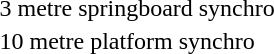<table>
<tr>
<td>3 metre springboard synchro</td>
<td></td>
<td></td>
<td></td>
</tr>
<tr>
<td>10 metre platform synchro</td>
<td></td>
<td></td>
<td></td>
</tr>
</table>
